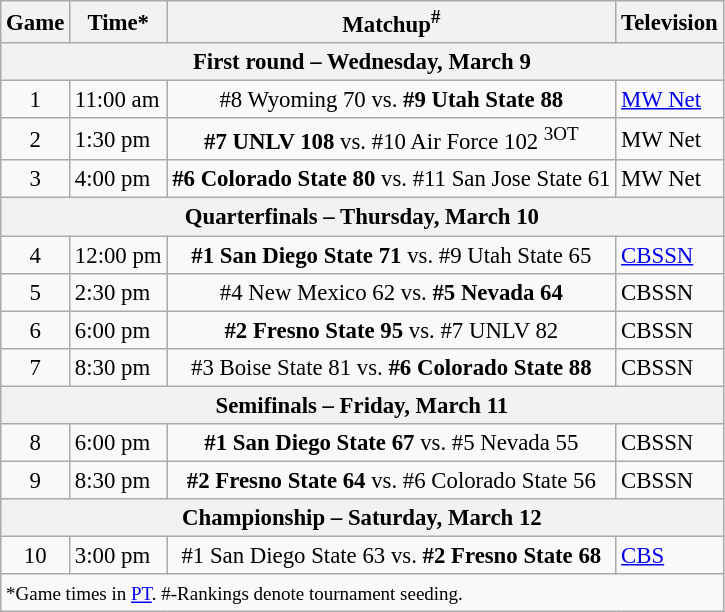<table class="wikitable" style="font-size: 95%">
<tr>
<th>Game</th>
<th>Time*</th>
<th>Matchup<sup>#</sup></th>
<th>Television</th>
</tr>
<tr>
<th colspan=4>First round – Wednesday, March 9</th>
</tr>
<tr>
<td align=center>1</td>
<td>11:00 am</td>
<td align=center>#8 Wyoming 70 vs. <strong>#9 Utah State 88</strong></td>
<td><a href='#'>MW Net</a></td>
</tr>
<tr>
<td align=center>2</td>
<td>1:30 pm</td>
<td align=center><strong>#7 UNLV 108</strong> vs. #10 Air Force 102 <sup>3OT</sup></td>
<td>MW Net</td>
</tr>
<tr>
<td align=center>3</td>
<td>4:00 pm</td>
<td align=center><strong>#6 Colorado State 80</strong> vs. #11 San Jose State 61</td>
<td>MW Net</td>
</tr>
<tr>
<th colspan=4>Quarterfinals – Thursday, March 10</th>
</tr>
<tr>
<td align=center>4</td>
<td>12:00 pm</td>
<td align=center><strong>#1 San Diego State 71</strong> vs. #9 Utah State 65</td>
<td><a href='#'>CBSSN</a></td>
</tr>
<tr>
<td align=center>5</td>
<td>2:30 pm</td>
<td align=center>#4 New Mexico 62 vs. <strong>#5 Nevada 64</strong></td>
<td>CBSSN</td>
</tr>
<tr>
<td align=center>6</td>
<td>6:00 pm</td>
<td align=center><strong>#2 Fresno State 95</strong> vs. #7 UNLV 82</td>
<td>CBSSN</td>
</tr>
<tr>
<td align=center>7</td>
<td>8:30 pm</td>
<td align=center>#3 Boise State 81 vs. <strong>#6 Colorado State 88</strong></td>
<td>CBSSN</td>
</tr>
<tr>
<th colspan=4>Semifinals – Friday, March 11</th>
</tr>
<tr>
<td align=center>8</td>
<td>6:00 pm</td>
<td align=center><strong>#1 San Diego State 67</strong> vs. #5 Nevada 55</td>
<td>CBSSN</td>
</tr>
<tr>
<td align=center>9</td>
<td>8:30 pm</td>
<td align=center><strong>#2 Fresno State 64</strong> vs. #6 Colorado State 56</td>
<td>CBSSN</td>
</tr>
<tr>
<th colspan=4>Championship – Saturday, March 12</th>
</tr>
<tr>
<td align=center>10</td>
<td>3:00 pm</td>
<td align=center>#1 San Diego State 63 vs. <strong>#2 Fresno State 68</strong></td>
<td><a href='#'>CBS</a></td>
</tr>
<tr>
<td colspan=4><small>*Game times in <a href='#'>PT</a>. #-Rankings denote tournament seeding.</small></td>
</tr>
</table>
